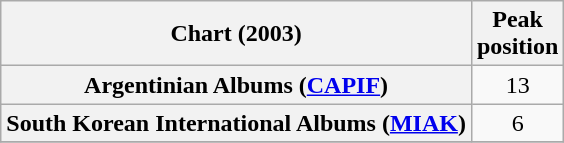<table class="wikitable sortable plainrowheaders" style="text-align:center;">
<tr>
<th>Chart (2003)</th>
<th>Peak<br>position</th>
</tr>
<tr>
<th scope="row">Argentinian Albums (<a href='#'>CAPIF</a>)</th>
<td style="text-align:center;">13</td>
</tr>
<tr>
<th scope="row">South Korean International Albums (<a href='#'>MIAK</a>)</th>
<td style="text-align:center;">6</td>
</tr>
<tr>
</tr>
</table>
